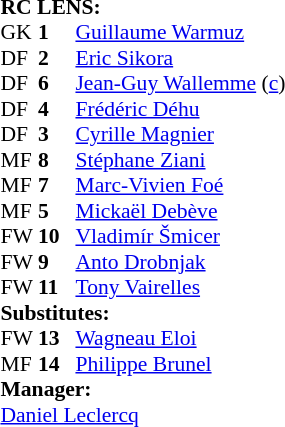<table style="font-size: 90%" cellspacing="0" cellpadding="0" align=center>
<tr>
<td colspan=4><strong>RC LENS:</strong></td>
</tr>
<tr>
<th width=25></th>
<th width=25></th>
</tr>
<tr>
<td>GK</td>
<td><strong>1</strong></td>
<td> <a href='#'>Guillaume Warmuz</a></td>
</tr>
<tr>
<td>DF</td>
<td><strong>2</strong></td>
<td> <a href='#'>Eric Sikora</a></td>
</tr>
<tr>
<td>DF</td>
<td><strong>6</strong></td>
<td> <a href='#'>Jean-Guy Wallemme</a> (<a href='#'>c</a>)</td>
</tr>
<tr>
<td>DF</td>
<td><strong>4</strong></td>
<td> <a href='#'>Frédéric Déhu</a></td>
</tr>
<tr>
<td>DF</td>
<td><strong>3</strong></td>
<td> <a href='#'>Cyrille Magnier</a></td>
</tr>
<tr>
<td>MF</td>
<td><strong>8</strong></td>
<td> <a href='#'>Stéphane Ziani</a></td>
</tr>
<tr>
<td>MF</td>
<td><strong>7</strong></td>
<td> <a href='#'>Marc-Vivien Foé</a></td>
</tr>
<tr>
<td>MF</td>
<td><strong>5</strong></td>
<td> <a href='#'>Mickaël Debève</a></td>
<td></td>
<td></td>
</tr>
<tr>
<td>FW</td>
<td><strong>10</strong></td>
<td> <a href='#'>Vladimír Šmicer</a></td>
</tr>
<tr>
<td>FW</td>
<td><strong>9</strong></td>
<td> <a href='#'>Anto Drobnjak</a></td>
<td></td>
<td></td>
</tr>
<tr>
<td>FW</td>
<td><strong>11</strong></td>
<td> <a href='#'>Tony Vairelles</a></td>
</tr>
<tr>
<td colspan=3><strong>Substitutes:</strong></td>
</tr>
<tr>
<td>FW</td>
<td><strong>13</strong></td>
<td> <a href='#'>Wagneau Eloi</a></td>
<td></td>
<td></td>
</tr>
<tr>
<td>MF</td>
<td><strong>14</strong></td>
<td> <a href='#'>Philippe Brunel</a></td>
<td></td>
<td></td>
</tr>
<tr>
<td colspan=3><strong>Manager:</strong></td>
</tr>
<tr>
<td colspan=4> <a href='#'>Daniel Leclercq</a></td>
</tr>
</table>
